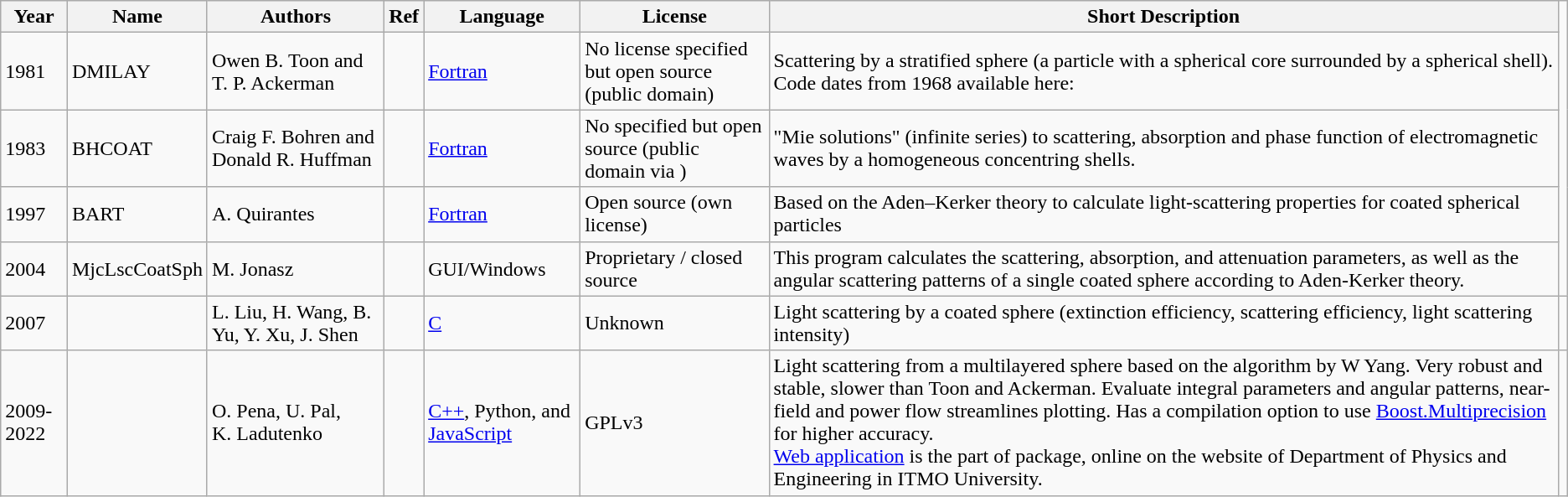<table class="wikitable">
<tr style="background-color: #efefef;">
<th>Year</th>
<th>Name</th>
<th>Authors</th>
<th>Ref</th>
<th>Language</th>
<th>License</th>
<th>Short Description</th>
</tr>
<tr>
<td>1981</td>
<td>DMILAY</td>
<td>Owen B. Toon and T. P. Ackerman</td>
<td></td>
<td><a href='#'>Fortran</a></td>
<td>No license specified but open source (public domain)</td>
<td>Scattering by a stratified sphere (a particle with a spherical core surrounded by a spherical shell).<br>Code dates from 1968 available here:</td>
</tr>
<tr>
<td>1983</td>
<td>BHCOAT</td>
<td>Craig F. Bohren and Donald R. Huffman</td>
<td></td>
<td><a href='#'>Fortran</a></td>
<td>No specified but open source (public domain via )</td>
<td>"Mie solutions" (infinite series) to scattering, absorption and phase function of electromagnetic waves by a homogeneous concentring shells.</td>
</tr>
<tr>
<td>1997</td>
<td>BART </td>
<td>A. Quirantes</td>
<td></td>
<td><a href='#'>Fortran</a></td>
<td>Open source (own license)</td>
<td>Based on the Aden–Kerker theory to calculate light-scattering properties for coated spherical particles</td>
</tr>
<tr>
<td>2004</td>
<td>MjcLscCoatSph</td>
<td>M. Jonasz</td>
<td></td>
<td>GUI/Windows</td>
<td>Proprietary / closed source</td>
<td>This program calculates the scattering, absorption, and attenuation parameters, as well as the angular scattering patterns of a single coated sphere according to Aden-Kerker theory.</td>
</tr>
<tr>
<td>2007</td>
<td></td>
<td>L. Liu, H. Wang, B. Yu, Y. Xu, J. Shen</td>
<td></td>
<td><a href='#'>C</a></td>
<td>Unknown</td>
<td>Light scattering by a coated sphere (extinction efficiency, scattering efficiency, light scattering intensity)</td>
<td></td>
</tr>
<tr>
<td>2009-2022</td>
<td></td>
<td>O. Pena, U. Pal, K. Ladutenko</td>
<td></td>
<td><a href='#'>C++</a>, Python, and <a href='#'>JavaScript</a></td>
<td>GPLv3</td>
<td>Light scattering from a multilayered sphere based on the algorithm by W Yang. Very robust and stable, slower than Toon and Ackerman. Evaluate integral parameters and angular patterns, near-field and power flow streamlines plotting. Has a compilation option to use <a href='#'>Boost.Multiprecision</a>  for higher accuracy.<br><a href='#'>Web application</a> is the part of package,  online on the website of Department of Physics and Engineering in ITMO University.</td>
</tr>
</table>
